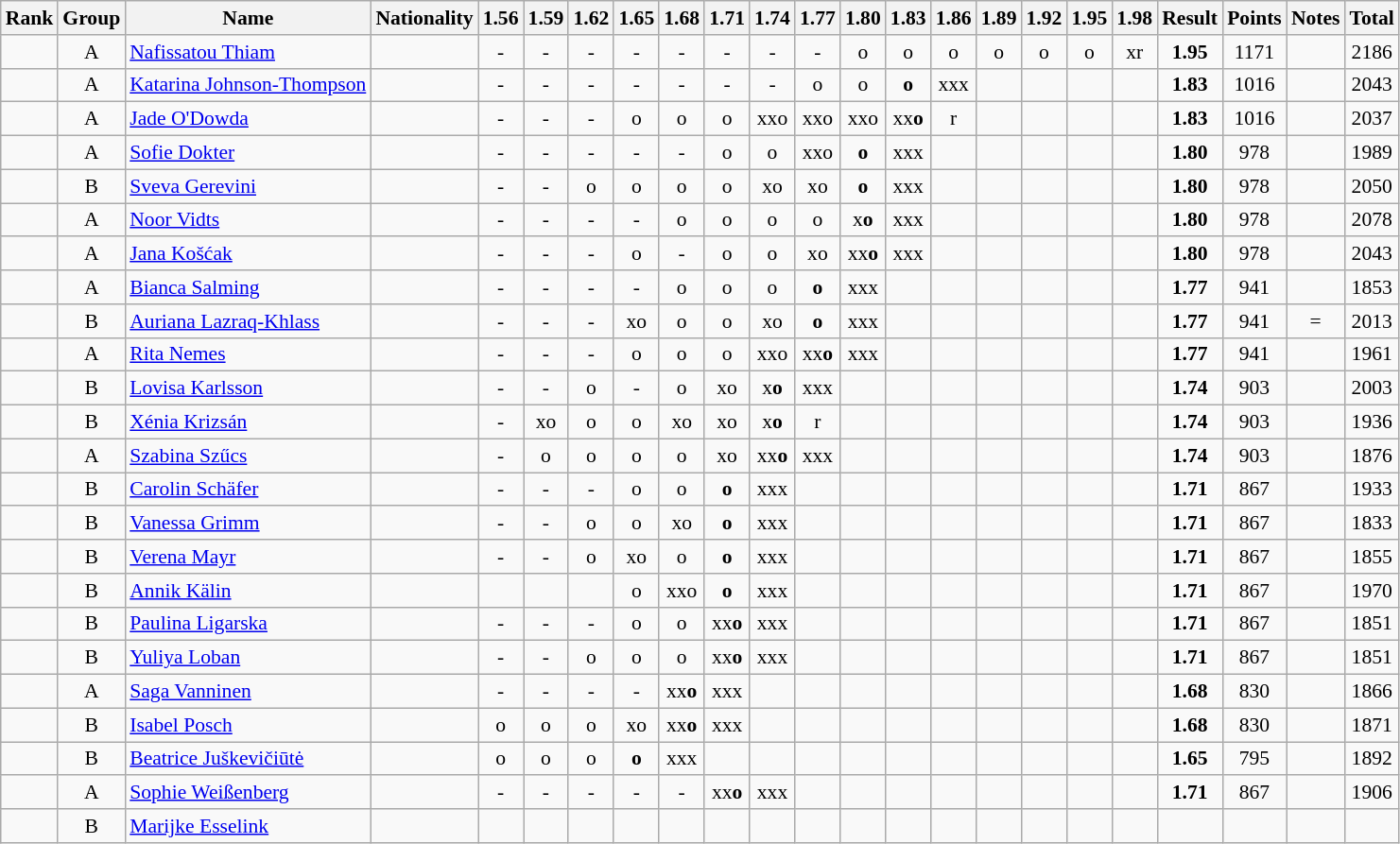<table class="wikitable sortable" style="text-align:center;font-size:90%">
<tr>
<th>Rank</th>
<th>Group</th>
<th>Name</th>
<th>Nationality</th>
<th>1.56</th>
<th>1.59</th>
<th>1.62</th>
<th>1.65</th>
<th>1.68</th>
<th>1.71</th>
<th>1.74</th>
<th>1.77</th>
<th>1.80</th>
<th>1.83</th>
<th>1.86</th>
<th>1.89</th>
<th>1.92</th>
<th>1.95</th>
<th>1.98</th>
<th>Result</th>
<th>Points</th>
<th>Notes</th>
<th>Total</th>
</tr>
<tr>
<td></td>
<td>A</td>
<td align=left><a href='#'>Nafissatou Thiam</a></td>
<td align=left></td>
<td>-</td>
<td>-</td>
<td>-</td>
<td>-</td>
<td>-</td>
<td>-</td>
<td>-</td>
<td>-</td>
<td>o</td>
<td>o</td>
<td>o</td>
<td>o</td>
<td>o</td>
<td>o</td>
<td>xr</td>
<td><strong>1.95</strong></td>
<td>1171</td>
<td></td>
<td>2186</td>
</tr>
<tr>
<td></td>
<td>A</td>
<td align=left><a href='#'>Katarina Johnson-Thompson</a></td>
<td align=left></td>
<td>-</td>
<td>-</td>
<td>-</td>
<td>-</td>
<td>-</td>
<td>-</td>
<td>-</td>
<td>o</td>
<td>o</td>
<td><strong>o</strong></td>
<td>xxx</td>
<td></td>
<td></td>
<td></td>
<td></td>
<td><strong>1.83</strong></td>
<td>1016</td>
<td></td>
<td>2043</td>
</tr>
<tr>
<td></td>
<td>A</td>
<td align=left><a href='#'>Jade O'Dowda</a></td>
<td align=left></td>
<td>-</td>
<td>-</td>
<td>-</td>
<td>o</td>
<td>o</td>
<td>o</td>
<td>xxo</td>
<td>xxo</td>
<td>xxo</td>
<td>xx<strong>o</strong></td>
<td>r</td>
<td></td>
<td></td>
<td></td>
<td></td>
<td><strong>1.83</strong></td>
<td>1016</td>
<td></td>
<td>2037</td>
</tr>
<tr>
<td></td>
<td>A</td>
<td align=left><a href='#'>Sofie Dokter</a></td>
<td align=left></td>
<td>-</td>
<td>-</td>
<td>-</td>
<td>-</td>
<td>-</td>
<td>o</td>
<td>o</td>
<td>xxo</td>
<td><strong>o</strong></td>
<td>xxx</td>
<td></td>
<td></td>
<td></td>
<td></td>
<td></td>
<td><strong>1.80</strong></td>
<td>978</td>
<td></td>
<td>1989</td>
</tr>
<tr>
<td></td>
<td>B</td>
<td align=left><a href='#'>Sveva Gerevini</a></td>
<td align=left></td>
<td>-</td>
<td>-</td>
<td>o</td>
<td>o</td>
<td>o</td>
<td>o</td>
<td>xo</td>
<td>xo</td>
<td><strong>o</strong></td>
<td>xxx</td>
<td></td>
<td></td>
<td></td>
<td></td>
<td></td>
<td><strong>1.80</strong></td>
<td>978</td>
<td></td>
<td>2050</td>
</tr>
<tr>
<td></td>
<td>A</td>
<td align=left><a href='#'>Noor Vidts</a></td>
<td align=left></td>
<td>-</td>
<td>-</td>
<td>-</td>
<td>-</td>
<td>o</td>
<td>o</td>
<td>o</td>
<td>o</td>
<td>x<strong>o</strong></td>
<td>xxx</td>
<td></td>
<td></td>
<td></td>
<td></td>
<td></td>
<td><strong>1.80</strong></td>
<td>978</td>
<td></td>
<td>2078</td>
</tr>
<tr>
<td></td>
<td>A</td>
<td align=left><a href='#'>Jana Košćak</a></td>
<td align=left></td>
<td>-</td>
<td>-</td>
<td>-</td>
<td>o</td>
<td>-</td>
<td>o</td>
<td>o</td>
<td>xo</td>
<td>xx<strong>o</strong></td>
<td>xxx</td>
<td></td>
<td></td>
<td></td>
<td></td>
<td></td>
<td><strong>1.80</strong></td>
<td>978</td>
<td></td>
<td>2043</td>
</tr>
<tr>
<td></td>
<td>A</td>
<td align=left><a href='#'>Bianca Salming</a></td>
<td align=left></td>
<td>-</td>
<td>-</td>
<td>-</td>
<td>-</td>
<td>o</td>
<td>o</td>
<td>o</td>
<td><strong>o</strong></td>
<td>xxx</td>
<td></td>
<td></td>
<td></td>
<td></td>
<td></td>
<td></td>
<td><strong>1.77</strong></td>
<td>941</td>
<td></td>
<td>1853</td>
</tr>
<tr>
<td></td>
<td>B</td>
<td align=left><a href='#'>Auriana Lazraq-Khlass</a></td>
<td align=left></td>
<td>-</td>
<td>-</td>
<td>-</td>
<td>xo</td>
<td>o</td>
<td>o</td>
<td>xo</td>
<td><strong>o</strong></td>
<td>xxx</td>
<td></td>
<td></td>
<td></td>
<td></td>
<td></td>
<td></td>
<td><strong>1.77</strong></td>
<td>941</td>
<td>=</td>
<td>2013</td>
</tr>
<tr>
<td></td>
<td>A</td>
<td align=left><a href='#'>Rita Nemes</a></td>
<td align=left></td>
<td>-</td>
<td>-</td>
<td>-</td>
<td>o</td>
<td>o</td>
<td>o</td>
<td>xxo</td>
<td>xx<strong>o</strong></td>
<td>xxx</td>
<td></td>
<td></td>
<td></td>
<td></td>
<td></td>
<td></td>
<td><strong>1.77</strong></td>
<td>941</td>
<td></td>
<td>1961</td>
</tr>
<tr>
<td></td>
<td>B</td>
<td align=left><a href='#'>Lovisa Karlsson</a></td>
<td align=left></td>
<td>-</td>
<td>-</td>
<td>o</td>
<td>-</td>
<td>o</td>
<td>xo</td>
<td>x<strong>o</strong></td>
<td>xxx</td>
<td></td>
<td></td>
<td></td>
<td></td>
<td></td>
<td></td>
<td></td>
<td><strong>1.74</strong></td>
<td>903</td>
<td></td>
<td>2003</td>
</tr>
<tr>
<td></td>
<td>B</td>
<td align=left><a href='#'>Xénia Krizsán</a></td>
<td align=left></td>
<td>-</td>
<td>xo</td>
<td>o</td>
<td>o</td>
<td>xo</td>
<td>xo</td>
<td>x<strong>o</strong></td>
<td>r</td>
<td></td>
<td></td>
<td></td>
<td></td>
<td></td>
<td></td>
<td></td>
<td><strong>1.74</strong></td>
<td>903</td>
<td></td>
<td>1936</td>
</tr>
<tr>
<td></td>
<td>A</td>
<td align=left><a href='#'>Szabina Szűcs</a></td>
<td align=left></td>
<td>-</td>
<td>o</td>
<td>o</td>
<td>o</td>
<td>o</td>
<td>xo</td>
<td>xx<strong>o</strong></td>
<td>xxx</td>
<td></td>
<td></td>
<td></td>
<td></td>
<td></td>
<td></td>
<td></td>
<td><strong>1.74</strong></td>
<td>903</td>
<td></td>
<td>1876</td>
</tr>
<tr>
<td></td>
<td>B</td>
<td align=left><a href='#'>Carolin Schäfer</a></td>
<td align=left></td>
<td>-</td>
<td>-</td>
<td>-</td>
<td>o</td>
<td>o</td>
<td><strong>o</strong></td>
<td>xxx</td>
<td></td>
<td></td>
<td></td>
<td></td>
<td></td>
<td></td>
<td></td>
<td></td>
<td><strong>1.71</strong></td>
<td>867</td>
<td></td>
<td>1933</td>
</tr>
<tr>
<td></td>
<td>B</td>
<td align=left><a href='#'>Vanessa Grimm</a></td>
<td align=left></td>
<td>-</td>
<td>-</td>
<td>o</td>
<td>o</td>
<td>xo</td>
<td><strong>o</strong></td>
<td>xxx</td>
<td></td>
<td></td>
<td></td>
<td></td>
<td></td>
<td></td>
<td></td>
<td></td>
<td><strong>1.71</strong></td>
<td>867</td>
<td></td>
<td>1833</td>
</tr>
<tr>
<td></td>
<td>B</td>
<td align=left><a href='#'>Verena Mayr</a></td>
<td align=left></td>
<td>-</td>
<td>-</td>
<td>o</td>
<td>xo</td>
<td>o</td>
<td><strong>o</strong></td>
<td>xxx</td>
<td></td>
<td></td>
<td></td>
<td></td>
<td></td>
<td></td>
<td></td>
<td></td>
<td><strong>1.71</strong></td>
<td>867</td>
<td></td>
<td>1855</td>
</tr>
<tr>
<td></td>
<td>B</td>
<td align=left><a href='#'>Annik Kälin</a></td>
<td align=left></td>
<td></td>
<td></td>
<td></td>
<td>o</td>
<td>xxo</td>
<td><strong>o</strong></td>
<td>xxx</td>
<td></td>
<td></td>
<td></td>
<td></td>
<td></td>
<td></td>
<td></td>
<td></td>
<td><strong>1.71</strong></td>
<td>867</td>
<td></td>
<td>1970</td>
</tr>
<tr>
<td></td>
<td>B</td>
<td align=left><a href='#'>Paulina Ligarska</a></td>
<td align=left></td>
<td>-</td>
<td>-</td>
<td>-</td>
<td>o</td>
<td>o</td>
<td>xx<strong>o</strong></td>
<td>xxx</td>
<td></td>
<td></td>
<td></td>
<td></td>
<td></td>
<td></td>
<td></td>
<td></td>
<td><strong>1.71</strong></td>
<td>867</td>
<td></td>
<td>1851</td>
</tr>
<tr>
<td></td>
<td>B</td>
<td align=left><a href='#'>Yuliya Loban</a></td>
<td align=left></td>
<td>-</td>
<td>-</td>
<td>o</td>
<td>o</td>
<td>o</td>
<td>xx<strong>o</strong></td>
<td>xxx</td>
<td></td>
<td></td>
<td></td>
<td></td>
<td></td>
<td></td>
<td></td>
<td></td>
<td><strong>1.71</strong></td>
<td>867</td>
<td></td>
<td>1851</td>
</tr>
<tr>
<td></td>
<td>A</td>
<td align=left><a href='#'>Saga Vanninen</a></td>
<td align=left></td>
<td>-</td>
<td>-</td>
<td>-</td>
<td>-</td>
<td>xx<strong>o</strong></td>
<td>xxx</td>
<td></td>
<td></td>
<td></td>
<td></td>
<td></td>
<td></td>
<td></td>
<td></td>
<td></td>
<td><strong>1.68</strong></td>
<td>830</td>
<td></td>
<td>1866</td>
</tr>
<tr>
<td></td>
<td>B</td>
<td align=left><a href='#'>Isabel Posch</a></td>
<td align=left></td>
<td>o</td>
<td>o</td>
<td>o</td>
<td>xo</td>
<td>xx<strong>o</strong></td>
<td>xxx</td>
<td></td>
<td></td>
<td></td>
<td></td>
<td></td>
<td></td>
<td></td>
<td></td>
<td></td>
<td><strong>1.68</strong></td>
<td>830</td>
<td></td>
<td>1871</td>
</tr>
<tr>
<td></td>
<td>B</td>
<td align=left><a href='#'>Beatrice Juškevičiūtė</a></td>
<td align=left></td>
<td>o</td>
<td>o</td>
<td>o</td>
<td><strong>o</strong></td>
<td>xxx</td>
<td></td>
<td></td>
<td></td>
<td></td>
<td></td>
<td></td>
<td></td>
<td></td>
<td></td>
<td></td>
<td><strong>1.65</strong></td>
<td>795</td>
<td></td>
<td>1892</td>
</tr>
<tr>
<td></td>
<td>A</td>
<td align=left><a href='#'>Sophie Weißenberg</a></td>
<td align=left></td>
<td>-</td>
<td>-</td>
<td>-</td>
<td>-</td>
<td>-</td>
<td>xx<strong>o</strong></td>
<td>xxx</td>
<td></td>
<td></td>
<td></td>
<td></td>
<td></td>
<td></td>
<td></td>
<td></td>
<td><strong>1.71</strong></td>
<td>867</td>
<td></td>
<td>1906</td>
</tr>
<tr>
<td></td>
<td>B</td>
<td align=left><a href='#'>Marijke Esselink</a></td>
<td align=left></td>
<td></td>
<td></td>
<td></td>
<td></td>
<td></td>
<td></td>
<td></td>
<td></td>
<td></td>
<td></td>
<td></td>
<td></td>
<td></td>
<td></td>
<td></td>
<td></td>
<td></td>
<td></td>
<td></td>
</tr>
</table>
